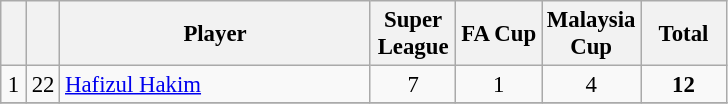<table class="wikitable sortable" style="font-size: 95%; text-align: center;">
<tr>
<th width=10></th>
<th width=10></th>
<th width=200>Player</th>
<th width=50>Super League</th>
<th width=50>FA Cup</th>
<th width=50>Malaysia Cup</th>
<th width=50>Total</th>
</tr>
<tr>
<td>1</td>
<td>22</td>
<td align=left> <a href='#'>Hafizul Hakim</a></td>
<td>7</td>
<td>1</td>
<td>4</td>
<td><strong>12</strong></td>
</tr>
<tr>
</tr>
</table>
